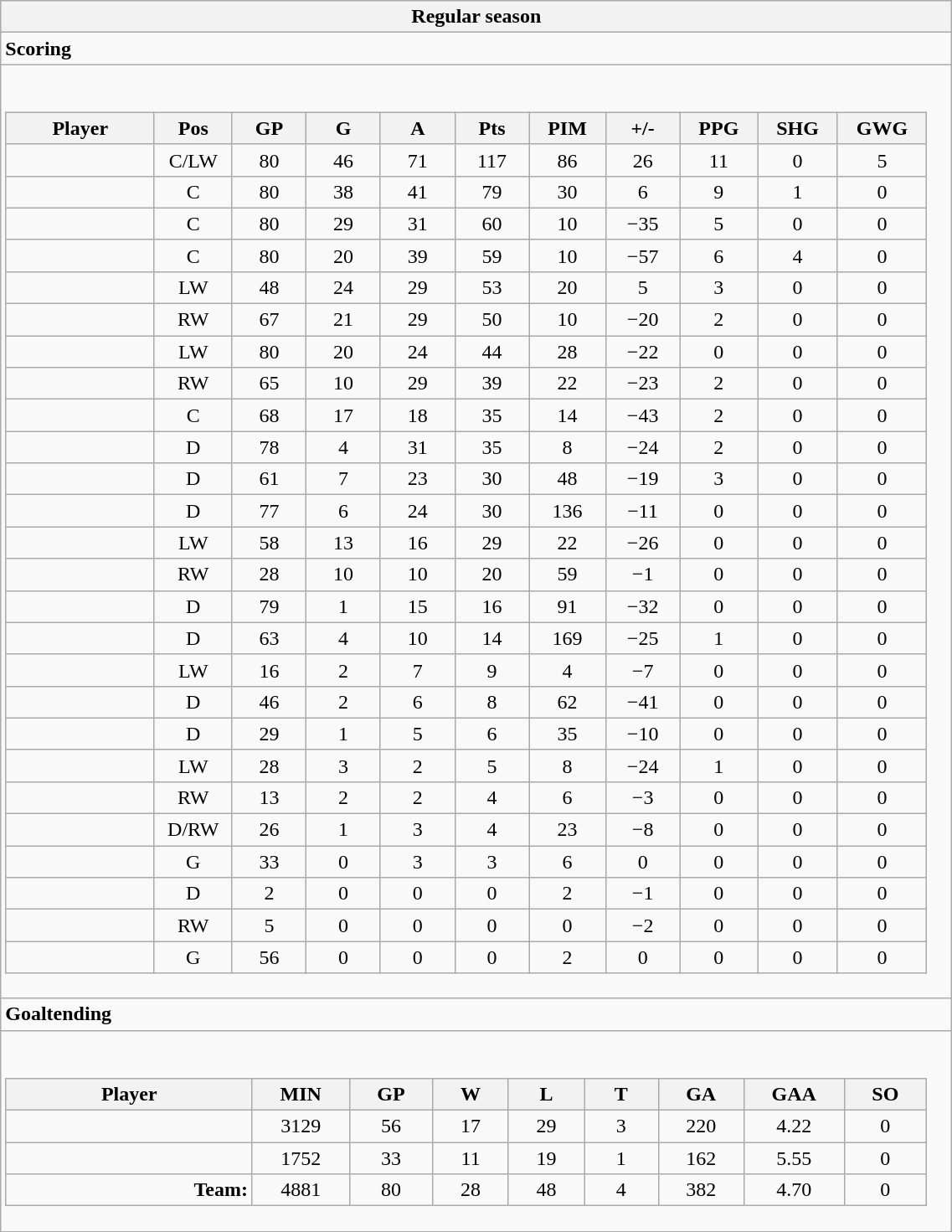<table class="wikitable collapsible" width="60%" border="1">
<tr>
<th>Regular season</th>
</tr>
<tr>
<td class="tocccolors"><strong>Scoring</strong></td>
</tr>
<tr>
<td><br><table class="wikitable sortable">
<tr ALIGN="center">
<th bgcolor="#DDDDFF" width="10%">Player</th>
<th bgcolor="#DDDDFF" width="3%" title="Position">Pos</th>
<th bgcolor="#DDDDFF" width="5%" title="Games played">GP</th>
<th bgcolor="#DDDDFF" width="5%" title="Goals">G</th>
<th bgcolor="#DDDDFF" width="5%" title="Assists">A</th>
<th bgcolor="#DDDDFF" width="5%" title="Points">Pts</th>
<th bgcolor="#DDDDFF" width="5%" title="Penalties in Minutes">PIM</th>
<th bgcolor="#DDDDFF" width="5%" title="Plus/minus">+/-</th>
<th bgcolor="#DDDDFF" width="5%" title="Power play goals">PPG</th>
<th bgcolor="#DDDDFF" width="5%" title="Short-handed goals">SHG</th>
<th bgcolor="#DDDDFF" width="5%" title="Game-winning goals">GWG</th>
</tr>
<tr align="center">
<td align="right"></td>
<td>C/LW</td>
<td>80</td>
<td>46</td>
<td>71</td>
<td>117</td>
<td>86</td>
<td>26</td>
<td>11</td>
<td>0</td>
<td>5</td>
</tr>
<tr align="center">
<td align="right"></td>
<td>C</td>
<td>80</td>
<td>38</td>
<td>41</td>
<td>79</td>
<td>30</td>
<td>6</td>
<td>9</td>
<td>1</td>
<td>0</td>
</tr>
<tr align="center">
<td align="right"></td>
<td>C</td>
<td>80</td>
<td>29</td>
<td>31</td>
<td>60</td>
<td>10</td>
<td>−35</td>
<td>5</td>
<td>0</td>
<td>0</td>
</tr>
<tr align="center">
<td align="right"></td>
<td>C</td>
<td>80</td>
<td>20</td>
<td>39</td>
<td>59</td>
<td>10</td>
<td>−57</td>
<td>6</td>
<td>4</td>
<td>0</td>
</tr>
<tr align="center">
<td align="right"></td>
<td>LW</td>
<td>48</td>
<td>24</td>
<td>29</td>
<td>53</td>
<td>20</td>
<td>5</td>
<td>3</td>
<td>0</td>
<td>0</td>
</tr>
<tr align="center">
<td align="right"></td>
<td>RW</td>
<td>67</td>
<td>21</td>
<td>29</td>
<td>50</td>
<td>10</td>
<td>−20</td>
<td>2</td>
<td>0</td>
<td>0</td>
</tr>
<tr align="center">
<td align="right"></td>
<td>LW</td>
<td>80</td>
<td>20</td>
<td>24</td>
<td>44</td>
<td>28</td>
<td>−22</td>
<td>0</td>
<td>0</td>
<td>0</td>
</tr>
<tr align="center">
<td align="right"></td>
<td>RW</td>
<td>65</td>
<td>10</td>
<td>29</td>
<td>39</td>
<td>22</td>
<td>−23</td>
<td>2</td>
<td>0</td>
<td>0</td>
</tr>
<tr align="center">
<td align="right"></td>
<td>C</td>
<td>68</td>
<td>17</td>
<td>18</td>
<td>35</td>
<td>14</td>
<td>−43</td>
<td>2</td>
<td>0</td>
<td>0</td>
</tr>
<tr align="center">
<td align="right"></td>
<td>D</td>
<td>78</td>
<td>4</td>
<td>31</td>
<td>35</td>
<td>8</td>
<td>−24</td>
<td>2</td>
<td>0</td>
<td>0</td>
</tr>
<tr align="center">
<td align="right"></td>
<td>D</td>
<td>61</td>
<td>7</td>
<td>23</td>
<td>30</td>
<td>48</td>
<td>−19</td>
<td>3</td>
<td>0</td>
<td>0</td>
</tr>
<tr align="center">
<td align="right"></td>
<td>D</td>
<td>77</td>
<td>6</td>
<td>24</td>
<td>30</td>
<td>136</td>
<td>−11</td>
<td>0</td>
<td>0</td>
<td>0</td>
</tr>
<tr align="center">
<td align="right"></td>
<td>LW</td>
<td>58</td>
<td>13</td>
<td>16</td>
<td>29</td>
<td>22</td>
<td>−26</td>
<td>0</td>
<td>0</td>
<td>0</td>
</tr>
<tr align="center">
<td align="right"></td>
<td>RW</td>
<td>28</td>
<td>10</td>
<td>10</td>
<td>20</td>
<td>59</td>
<td>−1</td>
<td>0</td>
<td>0</td>
<td>0</td>
</tr>
<tr align="center">
<td align="right"></td>
<td>D</td>
<td>79</td>
<td>1</td>
<td>15</td>
<td>16</td>
<td>91</td>
<td>−32</td>
<td>0</td>
<td>0</td>
<td>0</td>
</tr>
<tr align="center">
<td align="right"></td>
<td>D</td>
<td>63</td>
<td>4</td>
<td>10</td>
<td>14</td>
<td>169</td>
<td>−25</td>
<td>1</td>
<td>0</td>
<td>0</td>
</tr>
<tr align="center">
<td align="right"></td>
<td>LW</td>
<td>16</td>
<td>2</td>
<td>7</td>
<td>9</td>
<td>4</td>
<td>−7</td>
<td>0</td>
<td>0</td>
<td>0</td>
</tr>
<tr align="center">
<td align="right"></td>
<td>D</td>
<td>46</td>
<td>2</td>
<td>6</td>
<td>8</td>
<td>62</td>
<td>−41</td>
<td>0</td>
<td>0</td>
<td>0</td>
</tr>
<tr align="center">
<td align="right"></td>
<td>D</td>
<td>29</td>
<td>1</td>
<td>5</td>
<td>6</td>
<td>35</td>
<td>−10</td>
<td>0</td>
<td>0</td>
<td>0</td>
</tr>
<tr align="center">
<td align="right"></td>
<td>LW</td>
<td>28</td>
<td>3</td>
<td>2</td>
<td>5</td>
<td>8</td>
<td>−24</td>
<td>1</td>
<td>0</td>
<td>0</td>
</tr>
<tr align="center">
<td align="right"></td>
<td>RW</td>
<td>13</td>
<td>2</td>
<td>2</td>
<td>4</td>
<td>6</td>
<td>−3</td>
<td>0</td>
<td>0</td>
<td>0</td>
</tr>
<tr align="center">
<td align="right"></td>
<td>D/RW</td>
<td>26</td>
<td>1</td>
<td>3</td>
<td>4</td>
<td>23</td>
<td>−8</td>
<td>0</td>
<td>0</td>
<td>0</td>
</tr>
<tr align="center">
<td align="right"></td>
<td>G</td>
<td>33</td>
<td>0</td>
<td>3</td>
<td>3</td>
<td>6</td>
<td>0</td>
<td>0</td>
<td>0</td>
<td>0</td>
</tr>
<tr align="center">
<td align="right"></td>
<td>D</td>
<td>2</td>
<td>0</td>
<td>0</td>
<td>0</td>
<td>2</td>
<td>−1</td>
<td>0</td>
<td>0</td>
<td>0</td>
</tr>
<tr align="center">
<td align="right"></td>
<td>RW</td>
<td>5</td>
<td>0</td>
<td>0</td>
<td>0</td>
<td>0</td>
<td>−2</td>
<td>0</td>
<td>0</td>
<td>0</td>
</tr>
<tr align="center">
<td align="right"></td>
<td>G</td>
<td>56</td>
<td>0</td>
<td>0</td>
<td>0</td>
<td>2</td>
<td>0</td>
<td>0</td>
<td>0</td>
<td>0</td>
</tr>
</table>
</td>
</tr>
<tr>
<td class="toccolors"><strong>Goaltending</strong></td>
</tr>
<tr>
<td><br><table class="wikitable sortable">
<tr>
<th bgcolor="#DDDDFF" width="10%">Player</th>
<th width="3%" bgcolor="#DDDDFF" title="Minutes played">MIN</th>
<th width="3%" bgcolor="#DDDDFF" title="Games played in">GP</th>
<th width="3%" bgcolor="#DDDDFF" title="Wins">W</th>
<th width="3%" bgcolor="#DDDDFF"title="Losses">L</th>
<th width="3%" bgcolor="#DDDDFF" title="Ties">T</th>
<th width="3%" bgcolor="#DDDDFF" title="Goals against">GA</th>
<th width="3%" bgcolor="#DDDDFF" title="Goals against average">GAA</th>
<th width="3%" bgcolor="#DDDDFF"title="Shut-outs">SO</th>
</tr>
<tr align="center">
<td align="right"></td>
<td>3129</td>
<td>56</td>
<td>17</td>
<td>29</td>
<td>3</td>
<td>220</td>
<td>4.22</td>
<td>0</td>
</tr>
<tr align="center">
<td align="right"></td>
<td>1752</td>
<td>33</td>
<td>11</td>
<td>19</td>
<td>1</td>
<td>162</td>
<td>5.55</td>
<td>0</td>
</tr>
<tr align="center">
<td align="right"><strong>Team:</strong></td>
<td>4881</td>
<td>80</td>
<td>28</td>
<td>48</td>
<td>4</td>
<td>382</td>
<td>4.70</td>
<td>0</td>
</tr>
</table>
</td>
</tr>
<tr>
</tr>
</table>
